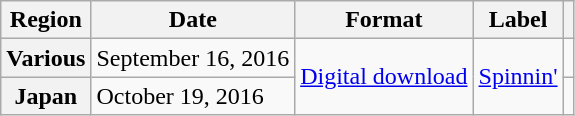<table class="wikitable plainrowheaders">
<tr>
<th scope="col">Region</th>
<th scope="col">Date</th>
<th scope="col">Format</th>
<th scope="col">Label</th>
<th scope="col"></th>
</tr>
<tr>
<th scope="row">Various</th>
<td>September 16, 2016</td>
<td rowspan="2"><a href='#'>Digital download</a></td>
<td rowspan="2"><a href='#'>Spinnin'</a></td>
<td align="center"></td>
</tr>
<tr>
<th scope="row">Japan</th>
<td>October 19, 2016</td>
<td align="center"></td>
</tr>
</table>
